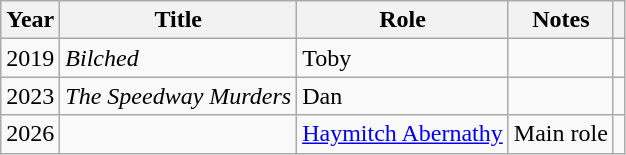<table class="wikitable sortable">
<tr>
<th>Year</th>
<th>Title</th>
<th>Role</th>
<th class="unsortable">Notes</th>
<th class="unsortable"></th>
</tr>
<tr>
<td>2019</td>
<td><em>Bilched</em></td>
<td>Toby</td>
<td></td>
<td></td>
</tr>
<tr>
<td>2023</td>
<td><em>The Speedway Murders</em></td>
<td>Dan</td>
<td></td>
<td></td>
</tr>
<tr>
<td>2026</td>
<td></td>
<td><a href='#'>Haymitch Abernathy</a></td>
<td>Main role</td>
<td></td>
</tr>
</table>
